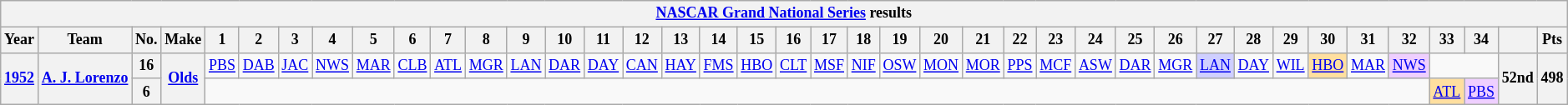<table class="wikitable" style="text-align:center; font-size:75%">
<tr>
<th colspan=69><a href='#'>NASCAR Grand National Series</a> results</th>
</tr>
<tr>
<th>Year</th>
<th>Team</th>
<th>No.</th>
<th>Make</th>
<th>1</th>
<th>2</th>
<th>3</th>
<th>4</th>
<th>5</th>
<th>6</th>
<th>7</th>
<th>8</th>
<th>9</th>
<th>10</th>
<th>11</th>
<th>12</th>
<th>13</th>
<th>14</th>
<th>15</th>
<th>16</th>
<th>17</th>
<th>18</th>
<th>19</th>
<th>20</th>
<th>21</th>
<th>22</th>
<th>23</th>
<th>24</th>
<th>25</th>
<th>26</th>
<th>27</th>
<th>28</th>
<th>29</th>
<th>30</th>
<th>31</th>
<th>32</th>
<th>33</th>
<th>34</th>
<th></th>
<th>Pts</th>
</tr>
<tr>
<th rowspan=2><a href='#'>1952</a></th>
<th rowspan=2><a href='#'>A. J. Lorenzo</a></th>
<th>16</th>
<th rowspan=2><a href='#'>Olds</a></th>
<td><a href='#'>PBS</a></td>
<td><a href='#'>DAB</a></td>
<td><a href='#'>JAC</a></td>
<td><a href='#'>NWS</a></td>
<td><a href='#'>MAR</a></td>
<td><a href='#'>CLB</a></td>
<td><a href='#'>ATL</a></td>
<td><a href='#'>MGR</a></td>
<td><a href='#'>LAN</a></td>
<td><a href='#'>DAR</a></td>
<td><a href='#'>DAY</a></td>
<td><a href='#'>CAN</a></td>
<td><a href='#'>HAY</a></td>
<td><a href='#'>FMS</a></td>
<td><a href='#'>HBO</a></td>
<td><a href='#'>CLT</a></td>
<td><a href='#'>MSF</a></td>
<td><a href='#'>NIF</a></td>
<td><a href='#'>OSW</a></td>
<td><a href='#'>MON</a></td>
<td><a href='#'>MOR</a></td>
<td><a href='#'>PPS</a></td>
<td><a href='#'>MCF</a></td>
<td><a href='#'>ASW</a></td>
<td><a href='#'>DAR</a></td>
<td><a href='#'>MGR</a></td>
<td style="background:#CFCFFF;"><a href='#'>LAN</a><br></td>
<td><a href='#'>DAY</a></td>
<td><a href='#'>WIL</a></td>
<td style="background:#FFDF9F;"><a href='#'>HBO</a><br></td>
<td><a href='#'>MAR</a></td>
<td style="background:#EFCFFF;"><a href='#'>NWS</a><br></td>
<td colspan=2></td>
<th rowspan=2>52nd</th>
<th rowspan=2>498</th>
</tr>
<tr>
<th>6</th>
<td colspan=32></td>
<td style="background:#FFDF9F;"><a href='#'>ATL</a><br></td>
<td style="background:#EFCFFF;"><a href='#'>PBS</a><br></td>
</tr>
</table>
